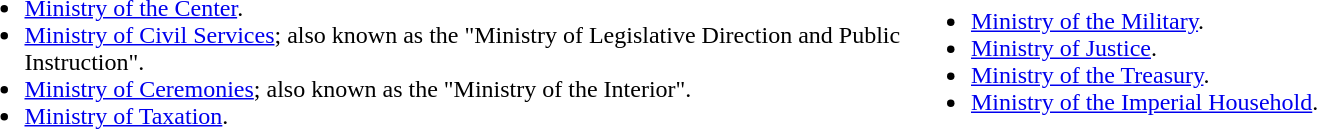<table>
<tr>
<td style="width:50%;"><br><ul><li><a href='#'>Ministry of the Center</a>.</li><li><a href='#'>Ministry of Civil Services</a>; also known as the "Ministry of Legislative Direction and Public Instruction".</li><li><a href='#'>Ministry of Ceremonies</a>; also known as the "Ministry of the Interior".</li><li><a href='#'>Ministry of Taxation</a>.</li></ul></td>
<td><br><ul><li><a href='#'>Ministry of the Military</a>.</li><li><a href='#'>Ministry of Justice</a>.</li><li><a href='#'>Ministry of the Treasury</a>.</li><li><a href='#'>Ministry of the Imperial Household</a>.</li></ul></td>
</tr>
</table>
